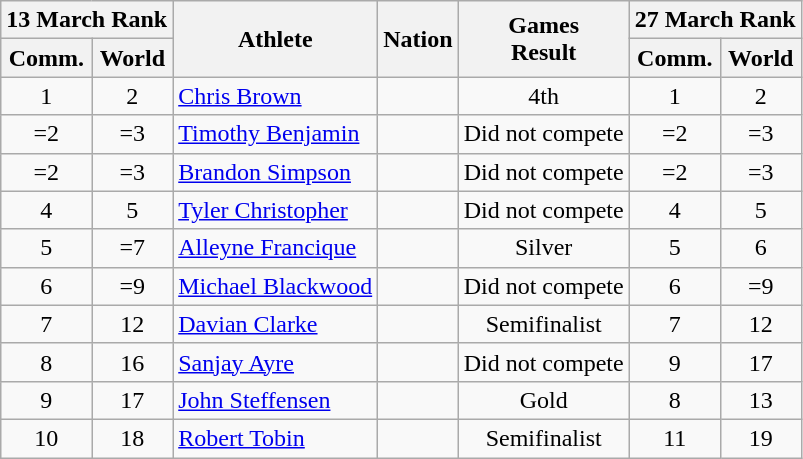<table class="wikitable">
<tr>
<th colspan="2">13 March Rank</th>
<th rowspan="2">Athlete</th>
<th rowspan="2">Nation</th>
<th rowspan="2">Games <br> Result</th>
<th colspan="2">27 March Rank</th>
</tr>
<tr>
<th>Comm.</th>
<th>World</th>
<th>Comm.</th>
<th>World</th>
</tr>
<tr>
<td align="center">1</td>
<td align="center">2</td>
<td align="left"><a href='#'>Chris Brown</a></td>
<td align="left"></td>
<td align="center">4th</td>
<td align="center">1</td>
<td align="center">2</td>
</tr>
<tr>
<td align="center">=2</td>
<td align="center">=3</td>
<td align="left"><a href='#'>Timothy Benjamin</a></td>
<td align="left"></td>
<td align="center">Did not compete</td>
<td align="center">=2</td>
<td align="center">=3</td>
</tr>
<tr>
<td align="center">=2</td>
<td align="center">=3</td>
<td align="left"><a href='#'>Brandon Simpson</a></td>
<td align="left"></td>
<td align="center">Did not compete</td>
<td align="center">=2</td>
<td align="center">=3</td>
</tr>
<tr>
<td align="center">4</td>
<td align="center">5</td>
<td align="left"><a href='#'>Tyler Christopher</a></td>
<td align="left"></td>
<td align="center">Did not compete</td>
<td align="center">4</td>
<td align="center">5</td>
</tr>
<tr>
<td align="center">5</td>
<td align="center">=7</td>
<td align="left"><a href='#'>Alleyne Francique</a></td>
<td align="left"></td>
<td align="center">Silver</td>
<td align="center">5</td>
<td align="center">6</td>
</tr>
<tr>
<td align="center">6</td>
<td align="center">=9</td>
<td align="left"><a href='#'>Michael Blackwood</a></td>
<td align="left"></td>
<td align="center">Did not compete</td>
<td align="center">6</td>
<td align="center">=9</td>
</tr>
<tr>
<td align="center">7</td>
<td align="center">12</td>
<td align="left"><a href='#'>Davian Clarke</a></td>
<td align="left"></td>
<td align="center">Semifinalist</td>
<td align="center">7</td>
<td align="center">12</td>
</tr>
<tr>
<td align="center">8</td>
<td align="center">16</td>
<td align="left"><a href='#'>Sanjay Ayre</a></td>
<td align="left"></td>
<td align="center">Did not compete</td>
<td align="center">9</td>
<td align="center">17</td>
</tr>
<tr>
<td align="center">9</td>
<td align="center">17</td>
<td align="left"><a href='#'>John Steffensen</a></td>
<td align="left"></td>
<td align="center">Gold</td>
<td align="center">8</td>
<td align="center">13</td>
</tr>
<tr>
<td align="center">10</td>
<td align="center">18</td>
<td align="left"><a href='#'>Robert Tobin</a></td>
<td align="left"></td>
<td align="center">Semifinalist</td>
<td align="center">11</td>
<td align="center">19</td>
</tr>
</table>
